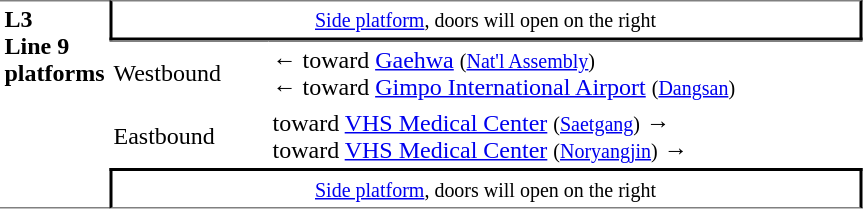<table table border=0 cellspacing=0 cellpadding=3>
<tr>
<td style="border-top:solid 1px gray;border-bottom:solid 1px gray;" width=50 rowspan=10 valign=top><strong>L3<br>Line 9 platforms</strong></td>
<td style="border-top:solid 1px gray;border-right:solid 2px black;border-left:solid 2px black;border-bottom:solid 2px black;text-align:center;" colspan=2><small><a href='#'>Side platform</a>, doors will open on the right </small></td>
</tr>
<tr>
<td style="border-bottom:solid 0px gray;border-top:solid 1px gray;" width=100>Westbound</td>
<td style="border-bottom:solid 0px gray;border-top:solid 1px gray;" width=390>←  toward <a href='#'>Gaehwa</a> <small>(<a href='#'>Nat'l Assembly</a>)</small><br>← <span> toward <a href='#'>Gimpo International Airport</a> <small>(<a href='#'>Dangsan</a>)</small></span></td>
</tr>
<tr>
<td>Eastbound</td>
<td>  toward <a href='#'>VHS Medical Center</a> <small>(<a href='#'>Saetgang</a>)</small> →<br>  toward <a href='#'>VHS Medical Center</a> <small>(<a href='#'>Noryangjin</a>)</small> →</td>
</tr>
<tr>
<td style="border-top:solid 2px black;border-right:solid 2px black;border-left:solid 2px black;border-bottom:solid 1px gray;text-align:center;" colspan=2><small><a href='#'>Side platform</a>, doors will open on the right </small></td>
</tr>
</table>
